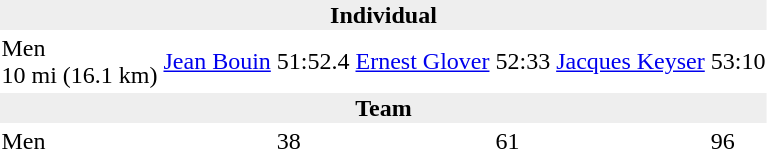<table>
<tr>
<td colspan=7 bgcolor=#eeeeee style=text-align:center;><strong>Individual</strong></td>
</tr>
<tr>
<td>Men<br>10 mi (16.1 km)</td>
<td><a href='#'>Jean Bouin</a><br></td>
<td>51:52.4</td>
<td><a href='#'>Ernest Glover</a><br></td>
<td>52:33</td>
<td><a href='#'>Jacques Keyser</a><br></td>
<td>53:10</td>
</tr>
<tr>
<td colspan=7 bgcolor=#eeeeee style=text-align:center;><strong>Team</strong></td>
</tr>
<tr>
<td>Men</td>
<td></td>
<td>38</td>
<td></td>
<td>61</td>
<td></td>
<td>96</td>
</tr>
</table>
